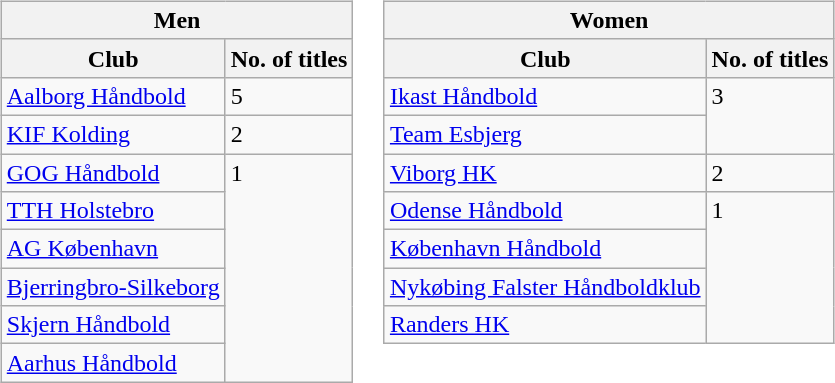<table>
<tr valign=top>
<td><br><table class="wikitable sortable">
<tr>
<th colspan=2>Men</th>
</tr>
<tr>
<th>Club</th>
<th>No. of titles</th>
</tr>
<tr>
<td><a href='#'>Aalborg Håndbold</a></td>
<td>5</td>
</tr>
<tr>
<td><a href='#'>KIF Kolding</a></td>
<td>2</td>
</tr>
<tr>
<td><a href='#'>GOG Håndbold</a></td>
<td rowspan="6" valign="top">1</td>
</tr>
<tr>
<td><a href='#'>TTH Holstebro</a></td>
</tr>
<tr>
<td><a href='#'>AG København</a></td>
</tr>
<tr>
<td><a href='#'>Bjerringbro-Silkeborg</a></td>
</tr>
<tr>
<td><a href='#'>Skjern Håndbold</a></td>
</tr>
<tr>
<td><a href='#'>Aarhus Håndbold</a></td>
</tr>
</table>
</td>
<td><br><table class="wikitable sortable">
<tr>
<th colspan=2>Women</th>
</tr>
<tr>
<th>Club</th>
<th>No. of titles</th>
</tr>
<tr>
<td><a href='#'>Ikast Håndbold</a></td>
<td rowspan="2" valign="top">3</td>
</tr>
<tr>
<td><a href='#'>Team Esbjerg</a></td>
</tr>
<tr>
<td><a href='#'>Viborg HK</a></td>
<td>2</td>
</tr>
<tr>
<td><a href='#'>Odense Håndbold</a></td>
<td rowspan="4"valign="top">1</td>
</tr>
<tr>
<td><a href='#'>København Håndbold</a></td>
</tr>
<tr>
<td><a href='#'>Nykøbing Falster Håndboldklub</a></td>
</tr>
<tr>
<td><a href='#'>Randers HK</a></td>
</tr>
</table>
</td>
</tr>
</table>
